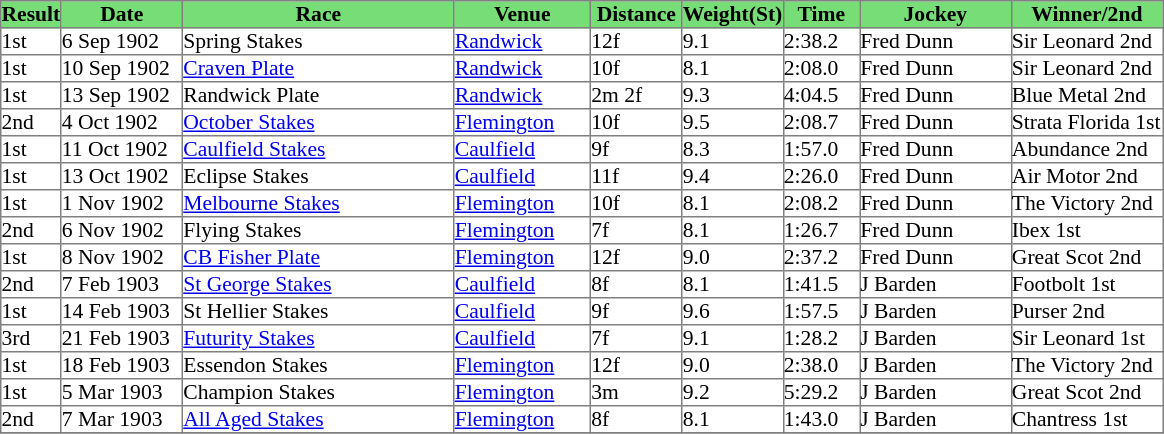<table class = "sortable" | border="1" cellpadding="0" style="border-collapse: collapse; font-size:90%">
<tr bgcolor="#77dd77" align="center">
<td width="36px"><strong>Result</strong><br></td>
<td width="80px"><strong>Date</strong><br></td>
<td width="180px"><strong>Race</strong><br></td>
<td width="90px"><strong>Venue</strong><br></td>
<td width="60px"><strong>Distance</strong><br></td>
<td width="60px"><strong>Weight(St)</strong><br></td>
<td width="50px"><strong>Time</strong><br></td>
<td width="100px"><strong>Jockey</strong><br></td>
<td width="100px"><strong>Winner/2nd</strong><br></td>
</tr>
<tr>
<td>1st</td>
<td>6 Sep 1902</td>
<td>Spring Stakes</td>
<td><a href='#'>Randwick</a></td>
<td>12f</td>
<td>9.1</td>
<td>2:38.2</td>
<td>Fred Dunn</td>
<td>Sir Leonard 2nd</td>
</tr>
<tr>
<td>1st</td>
<td>10 Sep 1902</td>
<td><a href='#'>Craven Plate</a></td>
<td><a href='#'>Randwick</a></td>
<td>10f</td>
<td>8.1</td>
<td>2:08.0</td>
<td>Fred Dunn</td>
<td>Sir Leonard 2nd</td>
</tr>
<tr>
<td>1st</td>
<td>13 Sep 1902</td>
<td>Randwick Plate</td>
<td><a href='#'>Randwick</a></td>
<td>2m 2f</td>
<td>9.3</td>
<td>4:04.5</td>
<td>Fred Dunn</td>
<td>Blue Metal 2nd</td>
</tr>
<tr>
<td>2nd</td>
<td>4 Oct 1902</td>
<td><a href='#'>October Stakes</a></td>
<td><a href='#'>Flemington</a></td>
<td>10f</td>
<td>9.5</td>
<td>2:08.7</td>
<td>Fred Dunn</td>
<td>Strata Florida 1st</td>
</tr>
<tr>
<td>1st</td>
<td>11 Oct 1902</td>
<td><a href='#'>Caulfield Stakes</a></td>
<td><a href='#'>Caulfield</a></td>
<td>9f</td>
<td>8.3</td>
<td>1:57.0</td>
<td>Fred Dunn</td>
<td>Abundance 2nd</td>
</tr>
<tr>
<td>1st</td>
<td>13 Oct 1902</td>
<td>Eclipse Stakes</td>
<td><a href='#'>Caulfield</a></td>
<td>11f</td>
<td>9.4</td>
<td>2:26.0</td>
<td>Fred Dunn</td>
<td>Air Motor 2nd</td>
</tr>
<tr>
<td>1st</td>
<td>1 Nov 1902</td>
<td><a href='#'>Melbourne Stakes</a></td>
<td><a href='#'>Flemington</a></td>
<td>10f</td>
<td>8.1</td>
<td>2:08.2</td>
<td>Fred Dunn</td>
<td>The Victory 2nd</td>
</tr>
<tr>
<td>2nd</td>
<td>6 Nov 1902</td>
<td>Flying Stakes</td>
<td><a href='#'>Flemington</a></td>
<td>7f</td>
<td>8.1</td>
<td>1:26.7</td>
<td>Fred Dunn</td>
<td>Ibex 1st</td>
</tr>
<tr>
<td>1st</td>
<td>8 Nov 1902</td>
<td><a href='#'>CB Fisher Plate</a></td>
<td><a href='#'>Flemington</a></td>
<td>12f</td>
<td>9.0</td>
<td>2:37.2</td>
<td>Fred Dunn</td>
<td>Great Scot 2nd</td>
</tr>
<tr>
<td>2nd</td>
<td>7 Feb 1903</td>
<td><a href='#'>St George Stakes</a></td>
<td><a href='#'>Caulfield</a></td>
<td>8f</td>
<td>8.1</td>
<td>1:41.5</td>
<td>J Barden</td>
<td>Footbolt 1st</td>
</tr>
<tr>
<td>1st</td>
<td>14 Feb 1903</td>
<td>St Hellier Stakes</td>
<td><a href='#'>Caulfield</a></td>
<td>9f</td>
<td>9.6</td>
<td>1:57.5</td>
<td>J Barden</td>
<td>Purser 2nd</td>
</tr>
<tr>
<td>3rd</td>
<td>21 Feb 1903</td>
<td><a href='#'>Futurity Stakes</a></td>
<td><a href='#'>Caulfield</a></td>
<td>7f</td>
<td>9.1</td>
<td>1:28.2</td>
<td>J Barden</td>
<td>Sir Leonard 1st</td>
</tr>
<tr>
<td>1st</td>
<td>18 Feb 1903</td>
<td>Essendon Stakes</td>
<td><a href='#'>Flemington</a></td>
<td>12f</td>
<td>9.0</td>
<td>2:38.0</td>
<td>J Barden</td>
<td>The Victory 2nd</td>
</tr>
<tr>
<td>1st</td>
<td>5 Mar 1903</td>
<td>Champion Stakes</td>
<td><a href='#'>Flemington</a></td>
<td>3m</td>
<td>9.2</td>
<td>5:29.2</td>
<td>J Barden</td>
<td>Great Scot 2nd</td>
</tr>
<tr>
<td>2nd</td>
<td>7 Mar 1903</td>
<td><a href='#'>All Aged Stakes</a></td>
<td><a href='#'>Flemington</a></td>
<td>8f</td>
<td>8.1</td>
<td>1:43.0</td>
<td>J Barden</td>
<td>Chantress 1st</td>
</tr>
<tr>
</tr>
</table>
